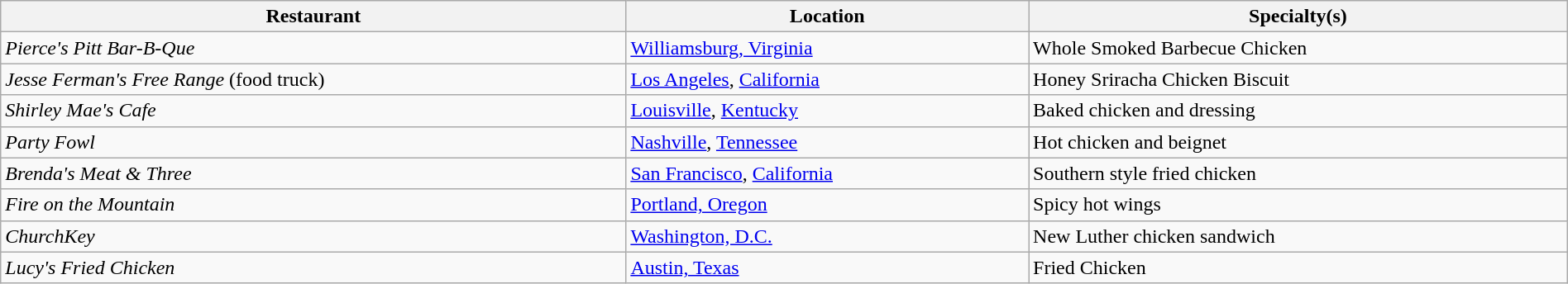<table class="wikitable" style="width:100%;">
<tr>
<th>Restaurant</th>
<th>Location</th>
<th>Specialty(s)</th>
</tr>
<tr>
<td><em>Pierce's Pitt Bar-B-Que</em></td>
<td><a href='#'>Williamsburg, Virginia</a></td>
<td>Whole Smoked Barbecue Chicken</td>
</tr>
<tr>
<td><em>Jesse Ferman's Free Range</em> (food truck)</td>
<td><a href='#'>Los Angeles</a>, <a href='#'>California</a></td>
<td>Honey Sriracha Chicken Biscuit</td>
</tr>
<tr>
<td><em>Shirley Mae's Cafe</em></td>
<td><a href='#'>Louisville</a>, <a href='#'>Kentucky</a></td>
<td>Baked chicken and dressing</td>
</tr>
<tr>
<td><em>Party Fowl</em></td>
<td><a href='#'>Nashville</a>, <a href='#'>Tennessee</a></td>
<td>Hot chicken and beignet</td>
</tr>
<tr>
<td><em>Brenda's Meat & Three</em></td>
<td><a href='#'>San Francisco</a>, <a href='#'>California</a></td>
<td>Southern style fried chicken</td>
</tr>
<tr>
<td><em>Fire on the Mountain</em></td>
<td><a href='#'>Portland, Oregon</a></td>
<td>Spicy hot wings</td>
</tr>
<tr>
<td><em>ChurchKey</em></td>
<td><a href='#'>Washington, D.C.</a></td>
<td>New Luther chicken sandwich</td>
</tr>
<tr>
<td><em>Lucy's Fried Chicken</em></td>
<td><a href='#'>Austin, Texas</a></td>
<td>Fried Chicken</td>
</tr>
</table>
